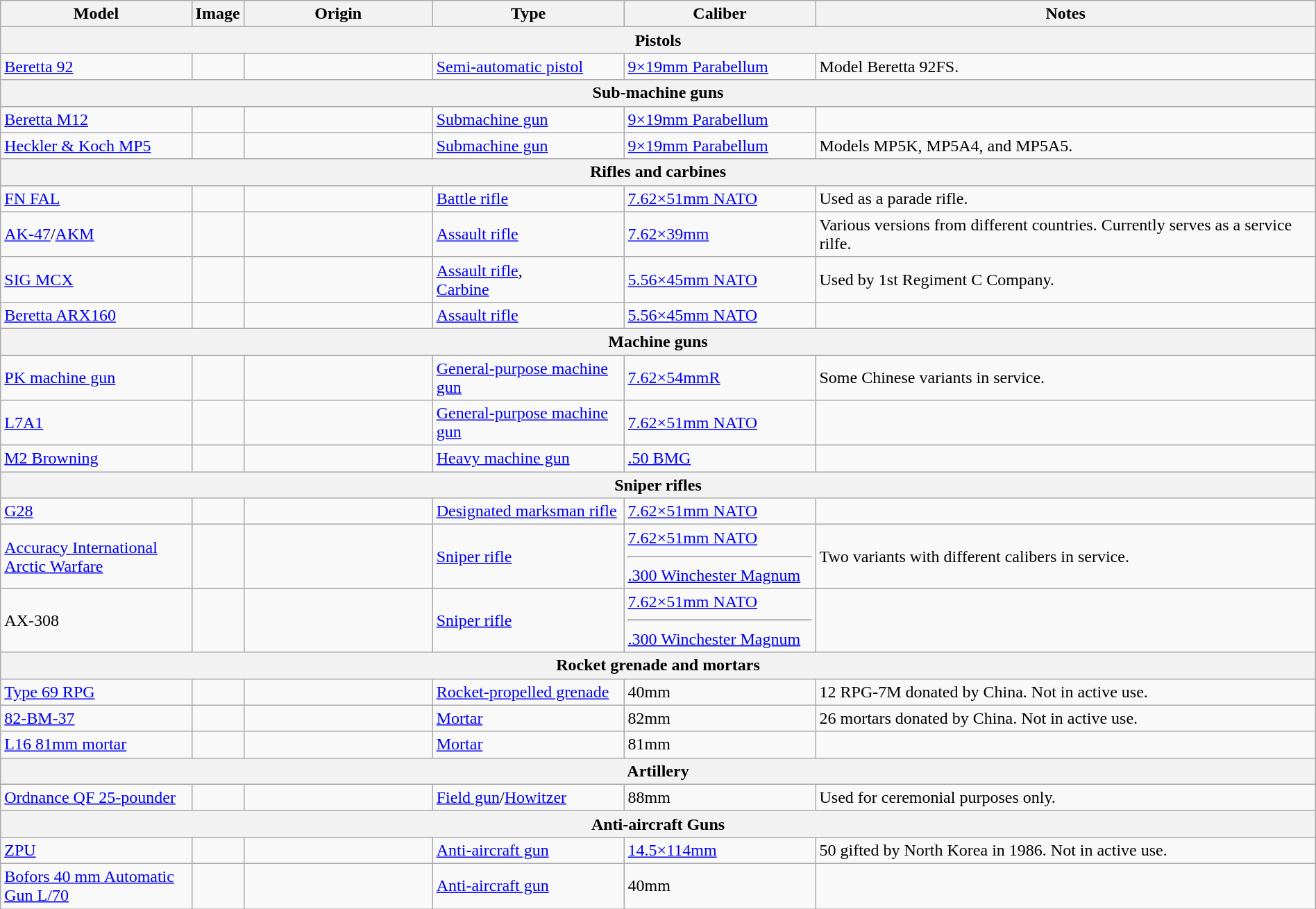<table class="wikitable" style="width:100%;">
<tr>
<th style="width:15%;">Model</th>
<th style="width:0%;">Image</th>
<th style="width:15%;">Origin</th>
<th style="width:15%;">Type</th>
<th style="width:15%;">Caliber</th>
<th style="width:40%;">Notes</th>
</tr>
<tr>
<th colspan="6">Pistols</th>
</tr>
<tr>
<td><a href='#'>Beretta 92</a></td>
<td></td>
<td></td>
<td><a href='#'>Semi-automatic pistol</a></td>
<td><a href='#'>9×19mm Parabellum</a></td>
<td>Model Beretta 92FS.</td>
</tr>
<tr>
<th colspan="6">Sub-machine guns</th>
</tr>
<tr>
<td><a href='#'>Beretta M12</a></td>
<td></td>
<td></td>
<td><a href='#'>Submachine gun</a></td>
<td><a href='#'>9×19mm Parabellum</a></td>
<td></td>
</tr>
<tr>
<td><a href='#'>Heckler & Koch MP5</a></td>
<td></td>
<td></td>
<td><a href='#'>Submachine gun</a></td>
<td><a href='#'>9×19mm Parabellum</a></td>
<td>Models MP5K, MP5A4, and MP5A5.</td>
</tr>
<tr>
<th colspan="6">Rifles and carbines</th>
</tr>
<tr>
<td><a href='#'>FN FAL</a></td>
<td></td>
<td></td>
<td><a href='#'>Battle rifle</a></td>
<td><a href='#'>7.62×51mm NATO</a></td>
<td>Used as a parade rifle.</td>
</tr>
<tr>
<td><a href='#'>AK-47</a>/<a href='#'>AKM</a></td>
<td></td>
<td></td>
<td><a href='#'>Assault rifle</a></td>
<td><a href='#'>7.62×39mm</a></td>
<td>Various versions from different countries. Currently serves as a service rilfe.</td>
</tr>
<tr>
<td><a href='#'>SIG MCX</a></td>
<td></td>
<td></td>
<td><a href='#'>Assault rifle</a>,<br><a href='#'>Carbine</a></td>
<td><a href='#'>5.56×45mm NATO</a></td>
<td>Used by 1st Regiment C Company.</td>
</tr>
<tr>
<td><a href='#'>Beretta ARX160</a></td>
<td></td>
<td></td>
<td><a href='#'>Assault rifle</a></td>
<td><a href='#'>5.56×45mm NATO</a></td>
<td></td>
</tr>
<tr>
<th colspan="6">Machine guns</th>
</tr>
<tr>
<td><a href='#'>PK machine gun</a></td>
<td></td>
<td><br></td>
<td><a href='#'>General-purpose machine gun</a></td>
<td><a href='#'>7.62×54mmR</a></td>
<td>Some Chinese variants in service.</td>
</tr>
<tr>
<td><a href='#'>L7A1</a></td>
<td></td>
<td> <br> </td>
<td><a href='#'>General-purpose machine gun</a></td>
<td><a href='#'>7.62×51mm NATO</a></td>
<td></td>
</tr>
<tr>
<td><a href='#'>M2 Browning</a></td>
<td></td>
<td></td>
<td><a href='#'>Heavy machine gun</a></td>
<td><a href='#'>.50 BMG</a></td>
<td></td>
</tr>
<tr>
<th colspan="6">Sniper rifles</th>
</tr>
<tr>
<td><a href='#'>G28</a></td>
<td></td>
<td></td>
<td><a href='#'>Designated marksman rifle</a></td>
<td><a href='#'>7.62×51mm NATO</a></td>
<td></td>
</tr>
<tr>
<td><a href='#'>Accuracy International Arctic Warfare</a></td>
<td></td>
<td></td>
<td><a href='#'>Sniper rifle</a></td>
<td><a href='#'>7.62×51mm NATO</a><hr><a href='#'>.300 Winchester Magnum</a></td>
<td>Two variants with different calibers in service.</td>
</tr>
<tr>
<td>AX-308</td>
<td></td>
<td></td>
<td><a href='#'>Sniper rifle</a></td>
<td><a href='#'>7.62×51mm NATO</a><hr><a href='#'>.300 Winchester Magnum</a></td>
<td></td>
</tr>
<tr>
<th colspan="6">Rocket grenade and mortars</th>
</tr>
<tr>
<td><a href='#'>Type 69 RPG</a></td>
<td></td>
<td></td>
<td><a href='#'>Rocket-propelled grenade</a></td>
<td>40mm</td>
<td>12 RPG-7M donated by China. Not in active use.</td>
</tr>
<tr>
<td><a href='#'>82-BM-37</a></td>
<td></td>
<td></td>
<td><a href='#'>Mortar</a></td>
<td>82mm</td>
<td>26 mortars donated by China. Not in active use.</td>
</tr>
<tr>
<td><a href='#'>L16 81mm mortar</a></td>
<td></td>
<td></td>
<td><a href='#'>Mortar</a></td>
<td>81mm</td>
<td></td>
</tr>
<tr>
<th colspan="6">Artillery</th>
</tr>
<tr>
<td><a href='#'>Ordnance QF 25-pounder</a></td>
<td></td>
<td></td>
<td><a href='#'>Field gun</a>/<a href='#'>Howitzer</a></td>
<td>88mm</td>
<td>Used for ceremonial purposes only.</td>
</tr>
<tr>
<th colspan="6">Anti-aircraft Guns</th>
</tr>
<tr>
<td><a href='#'>ZPU</a></td>
<td></td>
<td><br></td>
<td><a href='#'>Anti-aircraft gun</a></td>
<td><a href='#'>14.5×114mm</a></td>
<td>50 gifted by North Korea in 1986. Not in active use.</td>
</tr>
<tr>
<td><a href='#'>Bofors 40 mm Automatic Gun L/70</a></td>
<td></td>
<td></td>
<td><a href='#'>Anti-aircraft gun</a></td>
<td>40mm</td>
<td></td>
</tr>
</table>
